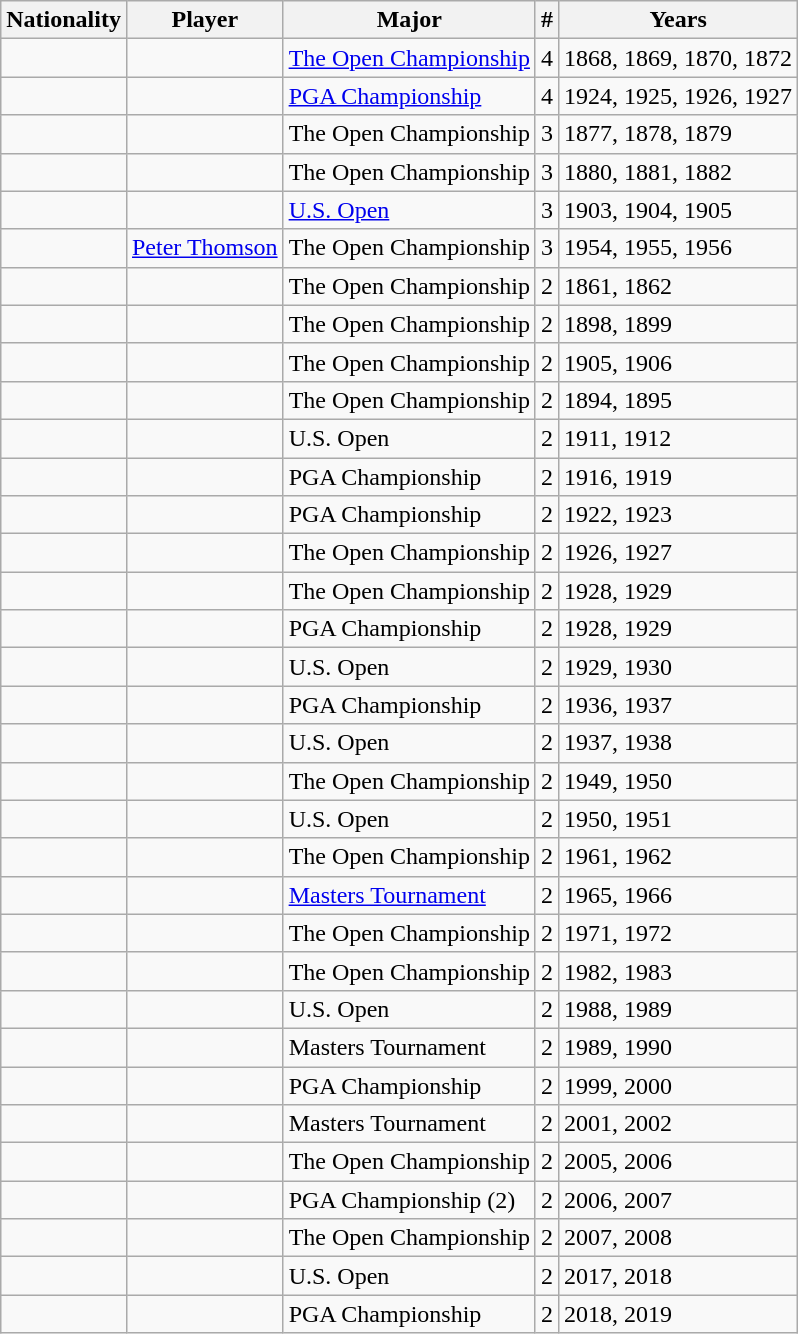<table class="sortable wikitable">
<tr>
<th>Nationality</th>
<th>Player</th>
<th>Major</th>
<th>#</th>
<th>Years</th>
</tr>
<tr>
<td></td>
<td></td>
<td><a href='#'>The Open Championship</a></td>
<td align=center>4</td>
<td>1868, 1869, 1870, 1872</td>
</tr>
<tr>
<td></td>
<td></td>
<td><a href='#'>PGA Championship</a></td>
<td align=center>4</td>
<td>1924, 1925, 1926, 1927</td>
</tr>
<tr>
<td></td>
<td></td>
<td>The Open Championship</td>
<td align=center>3</td>
<td>1877, 1878, 1879</td>
</tr>
<tr>
<td></td>
<td></td>
<td>The Open Championship</td>
<td align=center>3</td>
<td>1880, 1881, 1882</td>
</tr>
<tr>
<td></td>
<td></td>
<td><a href='#'>U.S. Open</a></td>
<td align=center>3</td>
<td>1903, 1904, 1905</td>
</tr>
<tr>
<td></td>
<td><a href='#'>Peter Thomson</a></td>
<td>The Open Championship</td>
<td align=center>3</td>
<td>1954, 1955, 1956</td>
</tr>
<tr>
<td></td>
<td></td>
<td>The Open Championship</td>
<td align=center>2</td>
<td>1861, 1862</td>
</tr>
<tr>
<td></td>
<td></td>
<td>The Open Championship</td>
<td align=center>2</td>
<td>1898, 1899</td>
</tr>
<tr>
<td></td>
<td></td>
<td>The Open Championship</td>
<td align=center>2</td>
<td>1905, 1906</td>
</tr>
<tr>
<td></td>
<td></td>
<td>The Open Championship</td>
<td align=center>2</td>
<td>1894, 1895</td>
</tr>
<tr>
<td></td>
<td></td>
<td>U.S. Open</td>
<td align=center>2</td>
<td>1911, 1912</td>
</tr>
<tr>
<td></td>
<td></td>
<td>PGA Championship</td>
<td align=center>2</td>
<td>1916, 1919</td>
</tr>
<tr>
<td></td>
<td></td>
<td>PGA Championship</td>
<td align=center>2</td>
<td>1922, 1923</td>
</tr>
<tr>
<td></td>
<td></td>
<td>The Open Championship</td>
<td align=center>2</td>
<td>1926, 1927</td>
</tr>
<tr>
<td></td>
<td></td>
<td>The Open Championship</td>
<td align=center>2</td>
<td>1928, 1929</td>
</tr>
<tr>
<td></td>
<td></td>
<td>PGA Championship</td>
<td align=center>2</td>
<td>1928, 1929</td>
</tr>
<tr>
<td></td>
<td></td>
<td>U.S. Open</td>
<td align=center>2</td>
<td>1929, 1930</td>
</tr>
<tr>
<td></td>
<td></td>
<td>PGA Championship</td>
<td align=center>2</td>
<td>1936, 1937</td>
</tr>
<tr>
<td></td>
<td></td>
<td>U.S. Open</td>
<td align=center>2</td>
<td>1937, 1938</td>
</tr>
<tr>
<td></td>
<td></td>
<td>The Open Championship</td>
<td align=center>2</td>
<td>1949, 1950</td>
</tr>
<tr>
<td></td>
<td></td>
<td>U.S. Open</td>
<td align=center>2</td>
<td>1950, 1951</td>
</tr>
<tr>
<td></td>
<td></td>
<td>The Open Championship</td>
<td align=center>2</td>
<td>1961, 1962</td>
</tr>
<tr>
<td></td>
<td></td>
<td><a href='#'>Masters Tournament</a></td>
<td align=center>2</td>
<td>1965, 1966</td>
</tr>
<tr>
<td></td>
<td></td>
<td>The Open Championship</td>
<td align=center>2</td>
<td>1971, 1972</td>
</tr>
<tr>
<td></td>
<td></td>
<td>The Open Championship</td>
<td align=center>2</td>
<td>1982, 1983</td>
</tr>
<tr>
<td></td>
<td></td>
<td>U.S. Open</td>
<td align=center>2</td>
<td>1988, 1989</td>
</tr>
<tr>
<td></td>
<td></td>
<td>Masters Tournament</td>
<td align=center>2</td>
<td>1989, 1990</td>
</tr>
<tr>
<td></td>
<td></td>
<td>PGA Championship</td>
<td align=center>2</td>
<td>1999, 2000</td>
</tr>
<tr>
<td></td>
<td></td>
<td>Masters Tournament</td>
<td align=center>2</td>
<td>2001, 2002</td>
</tr>
<tr>
<td></td>
<td></td>
<td>The Open Championship</td>
<td align=center>2</td>
<td>2005, 2006</td>
</tr>
<tr>
<td></td>
<td></td>
<td>PGA Championship (2)</td>
<td align=center>2</td>
<td>2006, 2007</td>
</tr>
<tr>
<td></td>
<td></td>
<td>The Open Championship</td>
<td align=center>2</td>
<td>2007, 2008</td>
</tr>
<tr>
<td></td>
<td></td>
<td>U.S. Open</td>
<td align=center>2</td>
<td>2017, 2018</td>
</tr>
<tr>
<td></td>
<td></td>
<td>PGA Championship</td>
<td align=center>2</td>
<td>2018, 2019</td>
</tr>
</table>
